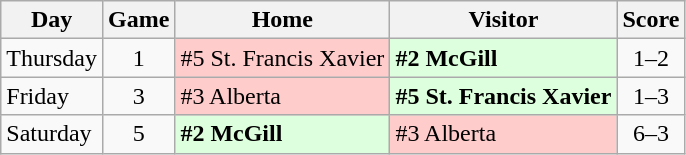<table class="wikitable">
<tr>
<th>Day</th>
<th>Game</th>
<th>Home</th>
<th>Visitor</th>
<th>Score</th>
</tr>
<tr>
<td>Thursday</td>
<td style="text-align:center">1</td>
<td style="background:#ffcccc">#5 St. Francis Xavier</td>
<td style="background:#ddffdd"><strong>#2 McGill</strong></td>
<td style="text-align:center">1–2</td>
</tr>
<tr>
<td>Friday</td>
<td style="text-align:center">3</td>
<td style="background:#ffcccc">#3 Alberta</td>
<td style="background:#ddffdd"><strong>#5 St. Francis Xavier</strong></td>
<td style="text-align:center">1–3</td>
</tr>
<tr>
<td>Saturday</td>
<td style="text-align:center">5</td>
<td style="background:#ddffdd"><strong>#2 McGill</strong></td>
<td style="background:#ffcccc">#3 Alberta</td>
<td style="text-align:center">6–3</td>
</tr>
</table>
